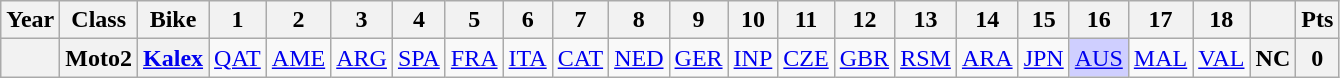<table class="wikitable" style="text-align:center">
<tr>
<th>Year</th>
<th>Class</th>
<th>Bike</th>
<th>1</th>
<th>2</th>
<th>3</th>
<th>4</th>
<th>5</th>
<th>6</th>
<th>7</th>
<th>8</th>
<th>9</th>
<th>10</th>
<th>11</th>
<th>12</th>
<th>13</th>
<th>14</th>
<th>15</th>
<th>16</th>
<th>17</th>
<th>18</th>
<th></th>
<th>Pts</th>
</tr>
<tr>
<th></th>
<th>Moto2</th>
<th><a href='#'>Kalex</a></th>
<td><a href='#'>QAT</a></td>
<td><a href='#'>AME</a></td>
<td><a href='#'>ARG</a></td>
<td><a href='#'>SPA</a></td>
<td><a href='#'>FRA</a></td>
<td><a href='#'>ITA</a></td>
<td><a href='#'>CAT</a></td>
<td><a href='#'>NED</a></td>
<td><a href='#'>GER</a></td>
<td><a href='#'>INP</a></td>
<td><a href='#'>CZE</a></td>
<td><a href='#'>GBR</a></td>
<td><a href='#'>RSM</a></td>
<td><a href='#'>ARA</a></td>
<td><a href='#'>JPN</a></td>
<td style="background:#cfcfff;"><a href='#'>AUS</a><br></td>
<td><a href='#'>MAL</a></td>
<td><a href='#'>VAL</a></td>
<th>NC</th>
<th>0</th>
</tr>
</table>
